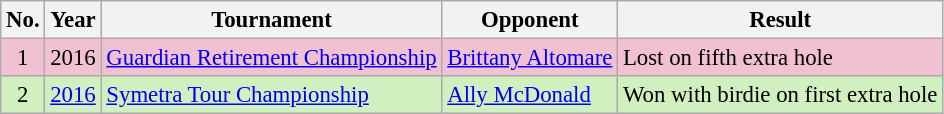<table class="wikitable" style="font-size:95%;">
<tr>
<th>No.</th>
<th>Year</th>
<th>Tournament</th>
<th>Opponent</th>
<th>Result</th>
</tr>
<tr style="background:#F2C1D1;">
<td align=center>1</td>
<td>2016</td>
<td><a href='#'>Guardian Retirement Championship</a></td>
<td> <a href='#'>Brittany Altomare</a></td>
<td>Lost on fifth extra hole</td>
</tr>
<tr style="background:#D0F0C0;">
<td align=center>2</td>
<td><a href='#'>2016</a></td>
<td><a href='#'>Symetra Tour Championship</a></td>
<td> <a href='#'>Ally McDonald</a></td>
<td>Won with birdie on first extra hole</td>
</tr>
</table>
